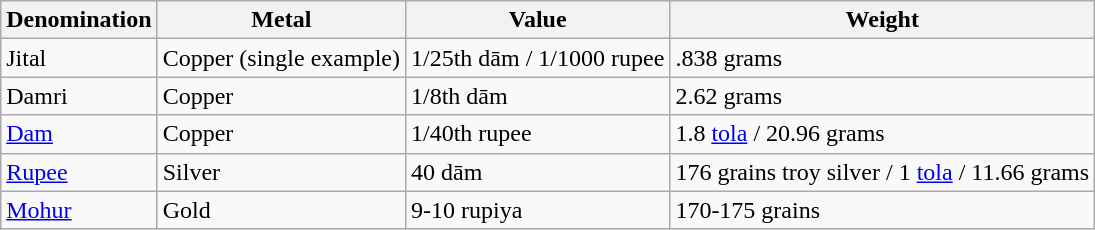<table class="wikitable">
<tr>
<th>Denomination</th>
<th>Metal</th>
<th>Value</th>
<th>Weight</th>
</tr>
<tr>
<td>Jital</td>
<td>Copper (single example)</td>
<td>1/25th dām / 1/1000 rupee</td>
<td>.838 grams</td>
</tr>
<tr>
<td>Damri</td>
<td>Copper</td>
<td>1/8th dām</td>
<td>2.62 grams</td>
</tr>
<tr>
<td><a href='#'>Dam</a></td>
<td>Copper</td>
<td>1/40th rupee</td>
<td>1.8 <a href='#'>tola</a> / 20.96 grams</td>
</tr>
<tr>
<td><a href='#'>Rupee</a></td>
<td>Silver</td>
<td>40 dām</td>
<td>176 grains troy silver / 1 <a href='#'>tola</a> / 11.66 grams</td>
</tr>
<tr>
<td><a href='#'>Mohur</a></td>
<td>Gold</td>
<td>9-10 rupiya</td>
<td>170-175 grains</td>
</tr>
</table>
